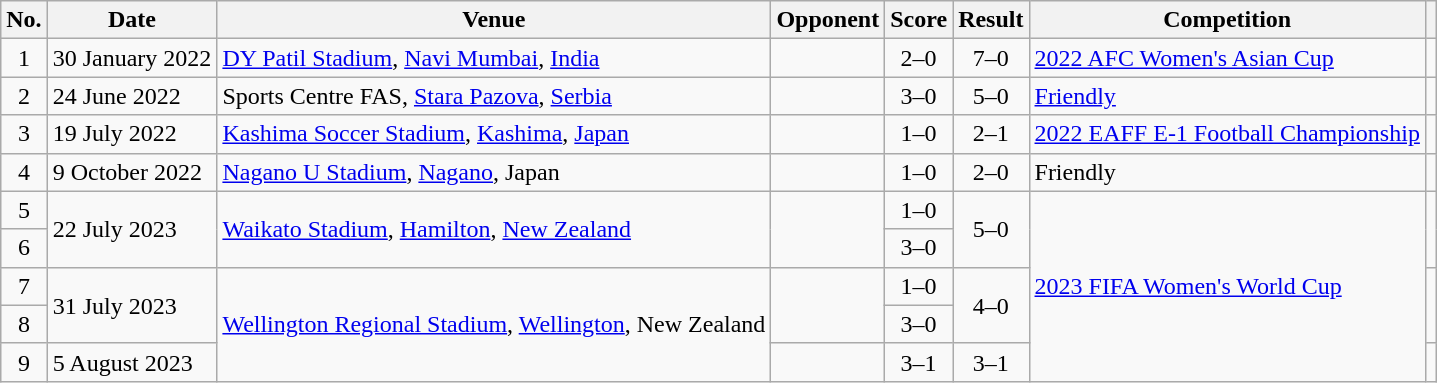<table class="wikitable sortable">
<tr>
<th scope="col">No.</th>
<th scope="col">Date</th>
<th scope="col">Venue</th>
<th scope="col">Opponent</th>
<th scope="col">Score</th>
<th scope="col">Result</th>
<th scope="col">Competition</th>
<th scope="col" class="unsortable"></th>
</tr>
<tr>
<td align=center>1</td>
<td>30 January 2022</td>
<td><a href='#'>DY Patil Stadium</a>, <a href='#'>Navi Mumbai</a>, <a href='#'>India</a></td>
<td></td>
<td align=center>2–0</td>
<td align=center>7–0</td>
<td><a href='#'>2022 AFC Women's Asian Cup</a></td>
<td></td>
</tr>
<tr>
<td align=center>2</td>
<td>24 June 2022</td>
<td>Sports Centre FAS, <a href='#'>Stara Pazova</a>, <a href='#'>Serbia</a></td>
<td></td>
<td align=center>3–0</td>
<td align=center>5–0</td>
<td><a href='#'>Friendly</a></td>
<td></td>
</tr>
<tr>
<td align=center>3</td>
<td>19 July 2022</td>
<td><a href='#'>Kashima Soccer Stadium</a>, <a href='#'>Kashima</a>, <a href='#'>Japan</a></td>
<td></td>
<td align=center>1–0</td>
<td align=center>2–1</td>
<td><a href='#'>2022 EAFF E-1 Football Championship</a></td>
<td></td>
</tr>
<tr>
<td align=center>4</td>
<td>9 October 2022</td>
<td><a href='#'>Nagano U Stadium</a>, <a href='#'>Nagano</a>, Japan</td>
<td></td>
<td align=center>1–0</td>
<td align=center>2–0</td>
<td>Friendly</td>
<td></td>
</tr>
<tr>
<td align=center>5</td>
<td rowspan=2>22 July 2023</td>
<td rowspan=2><a href='#'>Waikato Stadium</a>, <a href='#'>Hamilton</a>, <a href='#'>New Zealand</a></td>
<td rowspan=2></td>
<td align=center>1–0</td>
<td rowspan=2 align=center>5–0</td>
<td rowspan=5><a href='#'>2023 FIFA Women's World Cup</a></td>
<td rowspan=2></td>
</tr>
<tr>
<td align=center>6</td>
<td align=center>3–0</td>
</tr>
<tr>
<td align=center>7</td>
<td rowspan=2>31 July 2023</td>
<td rowspan=3><a href='#'>Wellington Regional Stadium</a>, <a href='#'>Wellington</a>, New Zealand</td>
<td rowspan=2></td>
<td align=center>1–0</td>
<td rowspan=2 align=center>4–0</td>
<td rowspan=2></td>
</tr>
<tr>
<td align=center>8</td>
<td align=center>3–0</td>
</tr>
<tr>
<td align=center>9</td>
<td>5 August 2023</td>
<td></td>
<td align=center>3–1</td>
<td align=center>3–1</td>
<td></td>
</tr>
</table>
